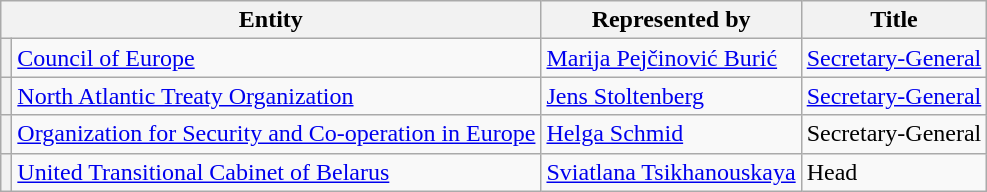<table class="wikitable plainrowheaders">
<tr>
<th scope="col" colspan="2">Entity</th>
<th scope="col">Represented by</th>
<th scope="col">Title</th>
</tr>
<tr>
<th></th>
<td><a href='#'>Council of Europe</a></td>
<td><a href='#'>Marija Pejčinović Burić</a></td>
<td><a href='#'>Secretary-General</a></td>
</tr>
<tr>
<th></th>
<td><a href='#'>North Atlantic Treaty Organization</a></td>
<td><a href='#'>Jens Stoltenberg</a></td>
<td><a href='#'>Secretary-General</a></td>
</tr>
<tr>
<th></th>
<td><a href='#'>Organization for Security and Co-operation in Europe</a></td>
<td><a href='#'>Helga Schmid</a></td>
<td>Secretary-General</td>
</tr>
<tr>
<th></th>
<td><a href='#'>United Transitional Cabinet of Belarus</a></td>
<td><a href='#'>Sviatlana Tsikhanouskaya</a></td>
<td>Head</td>
</tr>
</table>
